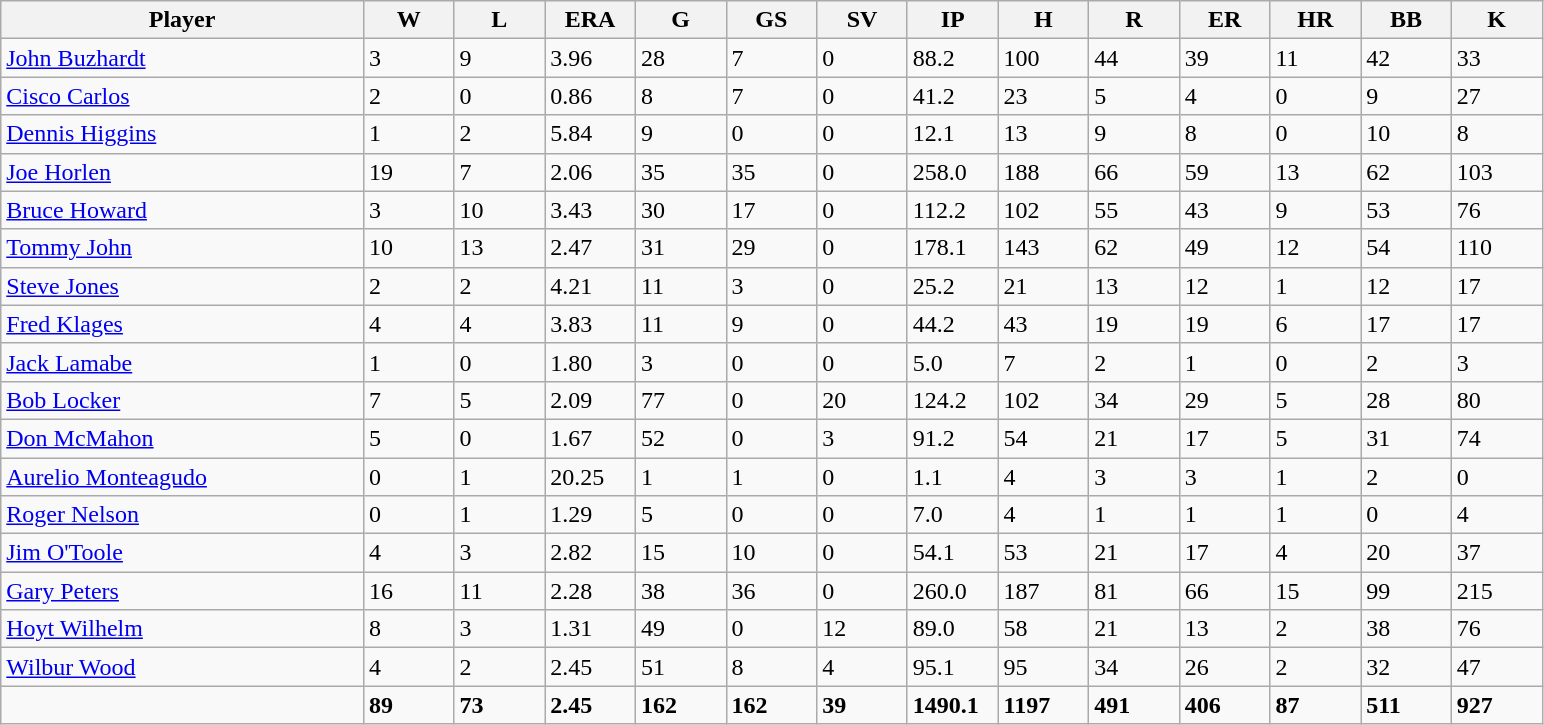<table class="wikitable sortable">
<tr>
<th width="20%">Player</th>
<th width="5%">W</th>
<th width="5%">L</th>
<th width="5%">ERA</th>
<th width="5%">G</th>
<th width="5%">GS</th>
<th width="5%">SV</th>
<th width="5%">IP</th>
<th width="5%">H</th>
<th width="5%">R</th>
<th width="5%">ER</th>
<th width="5%">HR</th>
<th width="5%">BB</th>
<th width="5%">K</th>
</tr>
<tr>
<td><a href='#'>John Buzhardt</a></td>
<td>3</td>
<td>9</td>
<td>3.96</td>
<td>28</td>
<td>7</td>
<td>0</td>
<td>88.2</td>
<td>100</td>
<td>44</td>
<td>39</td>
<td>11</td>
<td>42</td>
<td>33</td>
</tr>
<tr>
<td><a href='#'>Cisco Carlos</a></td>
<td>2</td>
<td>0</td>
<td>0.86</td>
<td>8</td>
<td>7</td>
<td>0</td>
<td>41.2</td>
<td>23</td>
<td>5</td>
<td>4</td>
<td>0</td>
<td>9</td>
<td>27</td>
</tr>
<tr>
<td><a href='#'>Dennis Higgins</a></td>
<td>1</td>
<td>2</td>
<td>5.84</td>
<td>9</td>
<td>0</td>
<td>0</td>
<td>12.1</td>
<td>13</td>
<td>9</td>
<td>8</td>
<td>0</td>
<td>10</td>
<td>8</td>
</tr>
<tr>
<td><a href='#'>Joe Horlen</a></td>
<td>19</td>
<td>7</td>
<td>2.06</td>
<td>35</td>
<td>35</td>
<td>0</td>
<td>258.0</td>
<td>188</td>
<td>66</td>
<td>59</td>
<td>13</td>
<td>62</td>
<td>103</td>
</tr>
<tr>
<td><a href='#'>Bruce Howard</a></td>
<td>3</td>
<td>10</td>
<td>3.43</td>
<td>30</td>
<td>17</td>
<td>0</td>
<td>112.2</td>
<td>102</td>
<td>55</td>
<td>43</td>
<td>9</td>
<td>53</td>
<td>76</td>
</tr>
<tr>
<td><a href='#'>Tommy John</a></td>
<td>10</td>
<td>13</td>
<td>2.47</td>
<td>31</td>
<td>29</td>
<td>0</td>
<td>178.1</td>
<td>143</td>
<td>62</td>
<td>49</td>
<td>12</td>
<td>54</td>
<td>110</td>
</tr>
<tr>
<td><a href='#'>Steve Jones</a></td>
<td>2</td>
<td>2</td>
<td>4.21</td>
<td>11</td>
<td>3</td>
<td>0</td>
<td>25.2</td>
<td>21</td>
<td>13</td>
<td>12</td>
<td>1</td>
<td>12</td>
<td>17</td>
</tr>
<tr>
<td><a href='#'>Fred Klages</a></td>
<td>4</td>
<td>4</td>
<td>3.83</td>
<td>11</td>
<td>9</td>
<td>0</td>
<td>44.2</td>
<td>43</td>
<td>19</td>
<td>19</td>
<td>6</td>
<td>17</td>
<td>17</td>
</tr>
<tr>
<td><a href='#'>Jack Lamabe</a></td>
<td>1</td>
<td>0</td>
<td>1.80</td>
<td>3</td>
<td>0</td>
<td>0</td>
<td>5.0</td>
<td>7</td>
<td>2</td>
<td>1</td>
<td>0</td>
<td>2</td>
<td>3</td>
</tr>
<tr>
<td><a href='#'>Bob Locker</a></td>
<td>7</td>
<td>5</td>
<td>2.09</td>
<td>77</td>
<td>0</td>
<td>20</td>
<td>124.2</td>
<td>102</td>
<td>34</td>
<td>29</td>
<td>5</td>
<td>28</td>
<td>80</td>
</tr>
<tr>
<td><a href='#'>Don McMahon</a></td>
<td>5</td>
<td>0</td>
<td>1.67</td>
<td>52</td>
<td>0</td>
<td>3</td>
<td>91.2</td>
<td>54</td>
<td>21</td>
<td>17</td>
<td>5</td>
<td>31</td>
<td>74</td>
</tr>
<tr>
<td><a href='#'>Aurelio Monteagudo</a></td>
<td>0</td>
<td>1</td>
<td>20.25</td>
<td>1</td>
<td>1</td>
<td>0</td>
<td>1.1</td>
<td>4</td>
<td>3</td>
<td>3</td>
<td>1</td>
<td>2</td>
<td>0</td>
</tr>
<tr>
<td><a href='#'>Roger Nelson</a></td>
<td>0</td>
<td>1</td>
<td>1.29</td>
<td>5</td>
<td>0</td>
<td>0</td>
<td>7.0</td>
<td>4</td>
<td>1</td>
<td>1</td>
<td>1</td>
<td>0</td>
<td>4</td>
</tr>
<tr>
<td><a href='#'>Jim O'Toole</a></td>
<td>4</td>
<td>3</td>
<td>2.82</td>
<td>15</td>
<td>10</td>
<td>0</td>
<td>54.1</td>
<td>53</td>
<td>21</td>
<td>17</td>
<td>4</td>
<td>20</td>
<td>37</td>
</tr>
<tr>
<td><a href='#'>Gary Peters</a></td>
<td>16</td>
<td>11</td>
<td>2.28</td>
<td>38</td>
<td>36</td>
<td>0</td>
<td>260.0</td>
<td>187</td>
<td>81</td>
<td>66</td>
<td>15</td>
<td>99</td>
<td>215</td>
</tr>
<tr>
<td><a href='#'>Hoyt Wilhelm</a></td>
<td>8</td>
<td>3</td>
<td>1.31</td>
<td>49</td>
<td>0</td>
<td>12</td>
<td>89.0</td>
<td>58</td>
<td>21</td>
<td>13</td>
<td>2</td>
<td>38</td>
<td>76</td>
</tr>
<tr>
<td><a href='#'>Wilbur Wood</a></td>
<td>4</td>
<td>2</td>
<td>2.45</td>
<td>51</td>
<td>8</td>
<td>4</td>
<td>95.1</td>
<td>95</td>
<td>34</td>
<td>26</td>
<td>2</td>
<td>32</td>
<td>47</td>
</tr>
<tr class="sortbottom">
<td></td>
<td><strong>89</strong></td>
<td><strong>73</strong></td>
<td><strong>2.45</strong></td>
<td><strong>162</strong></td>
<td><strong>162</strong></td>
<td><strong>39</strong></td>
<td><strong>1490.1</strong></td>
<td><strong>1197</strong></td>
<td><strong>491</strong></td>
<td><strong>406</strong></td>
<td><strong>87</strong></td>
<td><strong>511</strong></td>
<td><strong>927</strong></td>
</tr>
</table>
